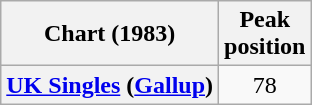<table class="wikitable sortable plainrowheaders" style="text-align:center">
<tr>
<th>Chart (1983)</th>
<th>Peak<br>position</th>
</tr>
<tr>
<th scope="row"><a href='#'>UK Singles</a> (<a href='#'>Gallup</a>)</th>
<td>78</td>
</tr>
</table>
